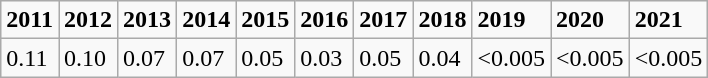<table class="wikitable" border="1">
<tr>
<td><strong>2011</strong></td>
<td><strong>2012</strong></td>
<td><strong>2013</strong></td>
<td><strong>2014</strong></td>
<td><strong>2015</strong></td>
<td><strong>2016</strong></td>
<td><strong>2017</strong></td>
<td><strong>2018</strong></td>
<td><strong>2019</strong></td>
<td><strong>2020</strong></td>
<td><strong>2021</strong></td>
</tr>
<tr>
<td>0.11</td>
<td>0.10</td>
<td>0.07</td>
<td>0.07</td>
<td>0.05</td>
<td>0.03</td>
<td>0.05</td>
<td>0.04</td>
<td><0.005</td>
<td><0.005</td>
<td><0.005</td>
</tr>
</table>
